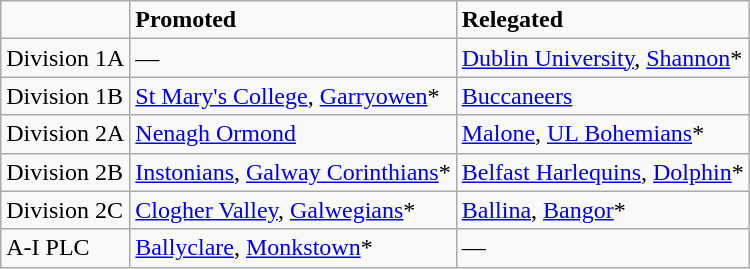<table class="wikitable sortable">
<tr>
<td></td>
<td><strong>Promoted</strong></td>
<td><strong>Relegated</strong></td>
</tr>
<tr>
<td>Division 1A</td>
<td>—</td>
<td><a href='#'>Dublin University</a>, <a href='#'>Shannon</a>*</td>
</tr>
<tr>
<td>Division 1B</td>
<td><a href='#'>St Mary's College</a>, <a href='#'>Garryowen</a>*</td>
<td><a href='#'>Buccaneers</a></td>
</tr>
<tr>
<td>Division 2A</td>
<td><a href='#'>Nenagh Ormond</a></td>
<td><a href='#'>Malone</a>, <a href='#'>UL Bohemians</a>*</td>
</tr>
<tr>
<td>Division 2B</td>
<td><a href='#'>Instonians</a>, <a href='#'>Galway Corinthians</a>*</td>
<td><a href='#'>Belfast Harlequins</a>, <a href='#'>Dolphin</a>*</td>
</tr>
<tr>
<td>Division 2C</td>
<td><a href='#'>Clogher Valley</a>, <a href='#'>Galwegians</a>*</td>
<td><a href='#'>Ballina</a>, <a href='#'>Bangor</a>*</td>
</tr>
<tr>
<td>A-I PLC</td>
<td><a href='#'>Ballyclare</a>, <a href='#'>Monkstown</a>*</td>
<td>—</td>
</tr>
</table>
